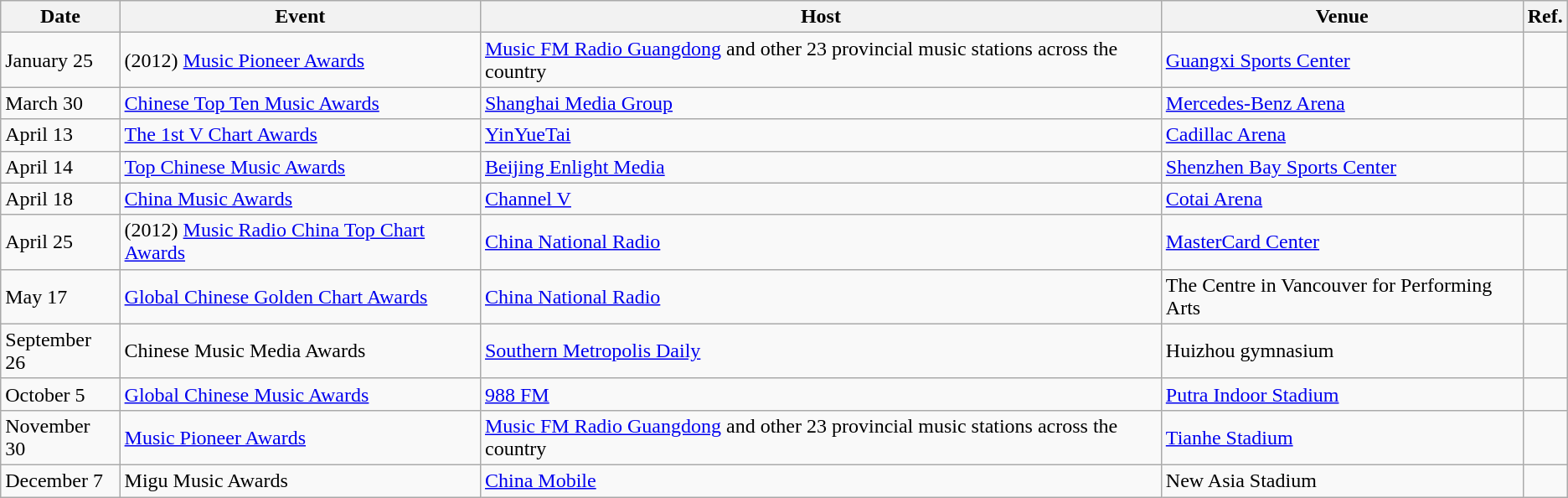<table class="wikitable">
<tr>
<th>Date</th>
<th>Event</th>
<th>Host</th>
<th>Venue</th>
<th>Ref.</th>
</tr>
<tr>
<td>January 25</td>
<td>(2012) <a href='#'>Music Pioneer Awards</a></td>
<td><a href='#'>Music FM Radio Guangdong</a> and other 23 provincial music stations across the country</td>
<td><a href='#'>Guangxi Sports Center</a></td>
<td></td>
</tr>
<tr>
<td>March 30</td>
<td><a href='#'>Chinese Top Ten Music Awards</a></td>
<td><a href='#'>Shanghai Media Group</a></td>
<td><a href='#'>Mercedes-Benz Arena</a></td>
<td></td>
</tr>
<tr>
<td>April 13</td>
<td><a href='#'>The 1st V Chart Awards</a></td>
<td><a href='#'>YinYueTai</a></td>
<td><a href='#'>Cadillac Arena</a></td>
<td></td>
</tr>
<tr>
<td>April 14</td>
<td><a href='#'>Top Chinese Music Awards</a></td>
<td><a href='#'>Beijing Enlight Media</a></td>
<td><a href='#'>Shenzhen Bay Sports Center</a></td>
<td></td>
</tr>
<tr>
<td>April 18</td>
<td><a href='#'>China Music Awards</a></td>
<td><a href='#'>Channel V</a></td>
<td><a href='#'>Cotai Arena</a></td>
<td></td>
</tr>
<tr>
<td>April 25</td>
<td>(2012) <a href='#'>Music Radio China Top Chart Awards</a></td>
<td><a href='#'>China National Radio</a></td>
<td><a href='#'>MasterCard Center</a></td>
<td></td>
</tr>
<tr>
<td>May 17</td>
<td><a href='#'>Global Chinese Golden Chart Awards</a></td>
<td><a href='#'>China National Radio</a></td>
<td>The Centre in Vancouver for Performing Arts</td>
<td></td>
</tr>
<tr>
<td>September 26</td>
<td>Chinese Music Media Awards</td>
<td><a href='#'>Southern Metropolis Daily</a></td>
<td>Huizhou gymnasium</td>
<td></td>
</tr>
<tr>
<td>October 5</td>
<td><a href='#'>Global Chinese Music Awards</a></td>
<td><a href='#'>988 FM</a></td>
<td><a href='#'>Putra Indoor Stadium</a></td>
<td></td>
</tr>
<tr>
<td>November 30</td>
<td><a href='#'>Music Pioneer Awards</a></td>
<td><a href='#'>Music FM Radio Guangdong</a> and other 23 provincial music stations across the country</td>
<td><a href='#'>Tianhe Stadium</a></td>
<td></td>
</tr>
<tr>
<td>December 7</td>
<td>Migu Music Awards</td>
<td><a href='#'>China Mobile</a></td>
<td>New Asia Stadium</td>
<td></td>
</tr>
</table>
